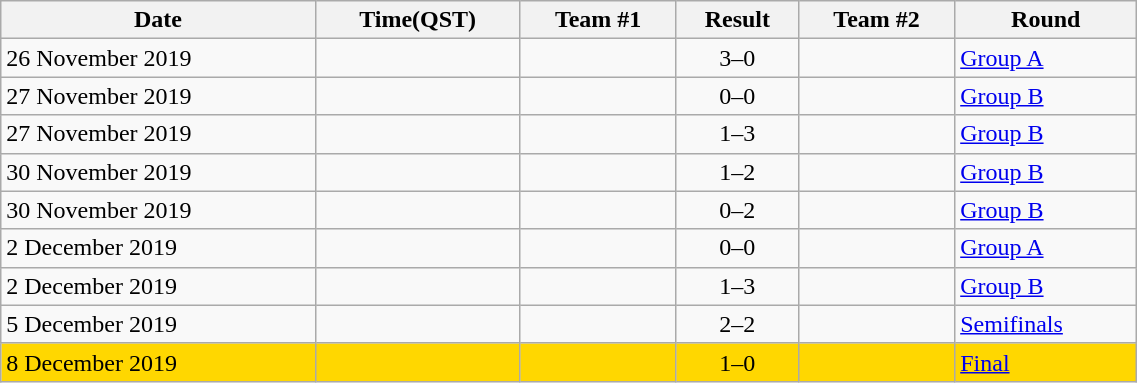<table class="wikitable" style="text-align: left;" width="60%">
<tr>
<th>Date</th>
<th>Time(QST)</th>
<th>Team #1</th>
<th>Result</th>
<th>Team #2</th>
<th>Round</th>
</tr>
<tr>
<td>26 November 2019</td>
<td></td>
<td></td>
<td style="text-align:center;">3–0</td>
<td></td>
<td><a href='#'>Group A</a></td>
</tr>
<tr>
<td>27 November 2019</td>
<td></td>
<td></td>
<td style="text-align:center;">0–0</td>
<td></td>
<td><a href='#'>Group B</a></td>
</tr>
<tr>
<td>27 November 2019</td>
<td></td>
<td></td>
<td style="text-align:center;">1–3</td>
<td></td>
<td><a href='#'>Group B</a></td>
</tr>
<tr>
<td>30 November 2019</td>
<td></td>
<td></td>
<td style="text-align:center;">1–2</td>
<td></td>
<td><a href='#'>Group B</a></td>
</tr>
<tr>
<td>30 November 2019</td>
<td></td>
<td></td>
<td style="text-align:center;">0–2</td>
<td></td>
<td><a href='#'>Group B</a></td>
</tr>
<tr>
<td>2 December 2019</td>
<td></td>
<td></td>
<td style="text-align:center;">0–0</td>
<td></td>
<td><a href='#'>Group A</a></td>
</tr>
<tr>
<td>2 December 2019</td>
<td></td>
<td></td>
<td style="text-align:center;">1–3</td>
<td></td>
<td><a href='#'>Group B</a></td>
</tr>
<tr>
<td>5 December 2019</td>
<td></td>
<td></td>
<td style="text-align:center;">2–2</td>
<td></td>
<td><a href='#'>Semifinals</a></td>
</tr>
<tr bgcolor=gold>
<td>8 December 2019</td>
<td></td>
<td></td>
<td style="text-align:center;">1–0</td>
<td></td>
<td><a href='#'>Final</a></td>
</tr>
</table>
